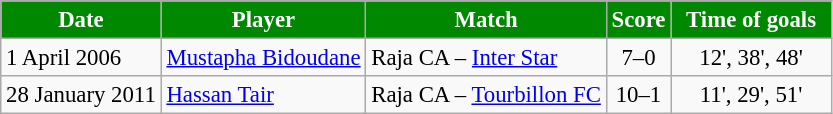<table class="wikitable" border="0" style="text-align:center;font-size:95%">
<tr>
<th style="color:#ffffff; background:#008800;">Date</th>
<th style="color:#ffffff; background:#008800;">Player</th>
<th style="color:#ffffff; background:#008800;">Match</th>
<th width="35" style="color:#ffffff; background:#008800;">Score</th>
<th width="100" style="color:#ffffff; background:#008800;">Time of goals</th>
</tr>
<tr>
<td align="left">1 April 2006</td>
<td align="left"> <a href='#'>Mustapha Bidoudane</a></td>
<td align="left">Raja CA – <a href='#'>Inter Star</a></td>
<td align="center">7–0</td>
<td align="center">12', 38', 48'</td>
</tr>
<tr>
<td align="left">28 January 2011</td>
<td align="left"> <a href='#'>Hassan Tair</a></td>
<td align="left">Raja CA – <a href='#'>Tourbillon FC</a></td>
<td align="center">10–1</td>
<td align="center">11', 29', 51'</td>
</tr>
</table>
